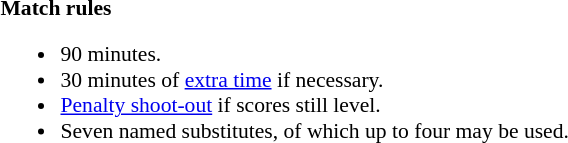<table width=100% style="font-size:90%">
<tr>
<td style="width:60%; vertical-align:top;"><br><strong>Match rules</strong><ul><li>90 minutes.</li><li>30 minutes of <a href='#'>extra time</a> if necessary.</li><li><a href='#'>Penalty shoot-out</a> if scores still level.</li><li>Seven named substitutes, of which up to four may be used.</li></ul></td>
</tr>
</table>
